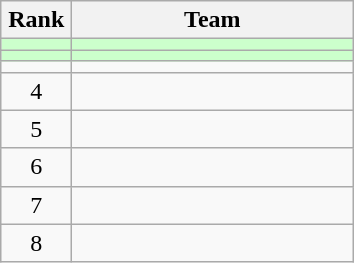<table class="wikitable" style="text-align: center;">
<tr>
<th width=40>Rank</th>
<th width=180>Team</th>
</tr>
<tr bgcolor=#CCFFCC>
<td></td>
<td style="text-align:left;"></td>
</tr>
<tr bgcolor=#CCFFCC>
<td></td>
<td style="text-align:left;"></td>
</tr>
<tr align=center>
<td></td>
<td style="text-align:left;"></td>
</tr>
<tr align=center>
<td>4</td>
<td style="text-align:left;"></td>
</tr>
<tr align=center>
<td>5</td>
<td style="text-align:left;"></td>
</tr>
<tr align=center>
<td>6</td>
<td style="text-align:left;"></td>
</tr>
<tr align=center>
<td>7</td>
<td style="text-align:left;"></td>
</tr>
<tr align=center>
<td>8</td>
<td style="text-align:left;"></td>
</tr>
</table>
